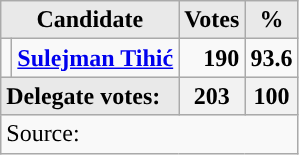<table class="wikitable">
<tr>
<th style="background:#e9e9e9; text-align:center;" colspan="2">Candidate</th>
<th style="background:#e9e9e9; text-align:center;">Votes</th>
<th style="background:#e9e9e9; text-align:center;">%</th>
</tr>
<tr>
<td style="background:"></td>
<td style="text-align:left;"><strong><a href='#'>Sulejman Tihić</a></strong></td>
<td style="text-align:right;"><strong>190</strong></td>
<td style="text-align:right;"><strong>93.6</strong></td>
</tr>
<tr style="background:#e9e9e9;">
<td style="text-align:left;" colspan="2"><strong>Delegate votes:</strong></td>
<th align= right>203</th>
<th align= right>100</th>
</tr>
<tr>
<td style="text-align:left;" colspan="7">Source: </td>
</tr>
</table>
